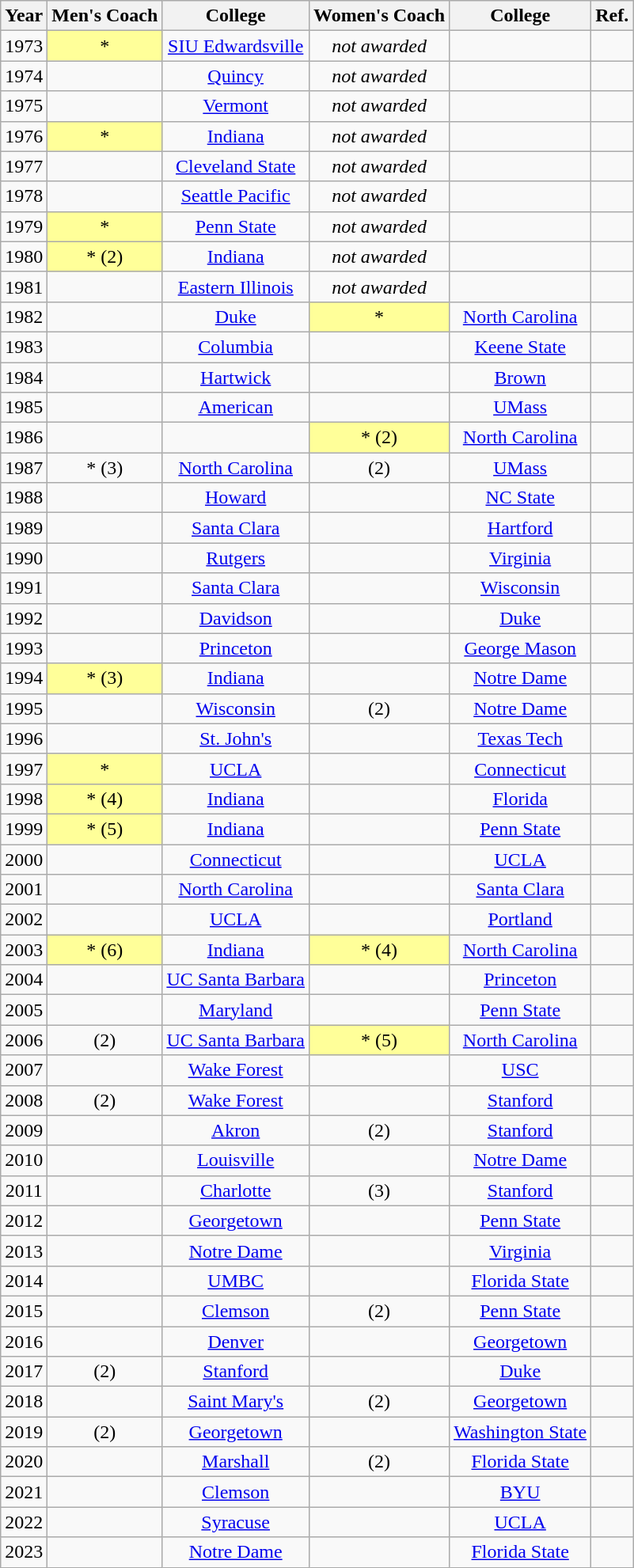<table class="wikitable sortable" style="text-align:center;">
<tr>
<th>Year</th>
<th>Men's Coach</th>
<th>College</th>
<th>Women's Coach</th>
<th>College</th>
<th class="unsortable">Ref.</th>
</tr>
<tr>
<td>1973</td>
<td style="background-color:#FFFF99">*</td>
<td><a href='#'>SIU Edwardsville</a></td>
<td><em>not awarded</em></td>
<td></td>
<td></td>
</tr>
<tr>
<td>1974</td>
<td></td>
<td><a href='#'>Quincy</a></td>
<td><em>not awarded</em></td>
<td></td>
<td></td>
</tr>
<tr>
<td>1975</td>
<td></td>
<td><a href='#'>Vermont</a></td>
<td><em>not awarded</em></td>
<td></td>
<td></td>
</tr>
<tr>
<td>1976</td>
<td style="background-color:#FFFF99">*</td>
<td><a href='#'>Indiana</a></td>
<td><em>not awarded</em></td>
<td></td>
<td></td>
</tr>
<tr>
<td>1977</td>
<td></td>
<td><a href='#'>Cleveland State</a></td>
<td><em>not awarded</em></td>
<td></td>
<td></td>
</tr>
<tr>
<td>1978</td>
<td></td>
<td><a href='#'>Seattle Pacific</a></td>
<td><em>not awarded</em></td>
<td></td>
<td></td>
</tr>
<tr>
<td>1979</td>
<td style="background-color:#FFFF99">*</td>
<td><a href='#'>Penn State</a></td>
<td><em>not awarded</em></td>
<td></td>
<td></td>
</tr>
<tr>
<td>1980</td>
<td style="background-color:#FFFF99">* (2)</td>
<td><a href='#'>Indiana</a></td>
<td><em>not awarded</em></td>
<td></td>
<td></td>
</tr>
<tr>
<td>1981</td>
<td></td>
<td><a href='#'>Eastern Illinois</a></td>
<td><em>not awarded</em></td>
<td></td>
<td></td>
</tr>
<tr>
<td>1982</td>
<td></td>
<td><a href='#'>Duke</a></td>
<td style="background-color:#FFFF99">*</td>
<td><a href='#'>North Carolina</a></td>
<td></td>
</tr>
<tr>
<td>1983</td>
<td></td>
<td><a href='#'>Columbia</a></td>
<td></td>
<td><a href='#'>Keene State</a></td>
<td></td>
</tr>
<tr>
<td>1984</td>
<td></td>
<td><a href='#'>Hartwick</a></td>
<td></td>
<td><a href='#'>Brown</a></td>
<td></td>
</tr>
<tr>
<td>1985</td>
<td></td>
<td><a href='#'>American</a></td>
<td></td>
<td><a href='#'>UMass</a></td>
<td></td>
</tr>
<tr>
<td>1986</td>
<td></td>
<td></td>
<td style="background-color:#FFFF99">* (2)</td>
<td><a href='#'>North Carolina</a></td>
<td></td>
</tr>
<tr>
<td>1987</td>
<td>* (3)</td>
<td><a href='#'>North Carolina</a></td>
<td> (2)</td>
<td><a href='#'>UMass</a></td>
<td></td>
</tr>
<tr>
<td>1988</td>
<td></td>
<td><a href='#'>Howard</a></td>
<td></td>
<td><a href='#'>NC State</a></td>
<td></td>
</tr>
<tr>
<td>1989</td>
<td></td>
<td><a href='#'>Santa Clara</a></td>
<td></td>
<td><a href='#'>Hartford</a></td>
<td></td>
</tr>
<tr>
<td>1990</td>
<td></td>
<td><a href='#'>Rutgers</a></td>
<td></td>
<td><a href='#'>Virginia</a></td>
<td></td>
</tr>
<tr>
<td>1991</td>
<td></td>
<td><a href='#'>Santa Clara</a></td>
<td></td>
<td><a href='#'>Wisconsin</a></td>
<td></td>
</tr>
<tr>
<td>1992</td>
<td></td>
<td><a href='#'>Davidson</a></td>
<td></td>
<td><a href='#'>Duke</a></td>
<td></td>
</tr>
<tr>
<td>1993</td>
<td></td>
<td><a href='#'>Princeton</a></td>
<td></td>
<td><a href='#'>George Mason</a></td>
<td></td>
</tr>
<tr>
<td>1994</td>
<td style="background-color:#FFFF99">* (3)</td>
<td><a href='#'>Indiana</a></td>
<td></td>
<td><a href='#'>Notre Dame</a></td>
<td></td>
</tr>
<tr>
<td>1995</td>
<td></td>
<td><a href='#'>Wisconsin</a></td>
<td> (2)</td>
<td><a href='#'>Notre Dame</a></td>
<td></td>
</tr>
<tr>
<td>1996</td>
<td></td>
<td><a href='#'>St. John's</a></td>
<td></td>
<td><a href='#'>Texas Tech</a></td>
<td></td>
</tr>
<tr>
<td>1997</td>
<td style="background-color:#FFFF99">*</td>
<td><a href='#'>UCLA</a></td>
<td></td>
<td><a href='#'>Connecticut</a></td>
<td></td>
</tr>
<tr>
<td>1998</td>
<td style="background-color:#FFFF99">* (4)</td>
<td><a href='#'>Indiana</a></td>
<td></td>
<td><a href='#'>Florida</a></td>
<td></td>
</tr>
<tr>
<td>1999</td>
<td style="background-color:#FFFF99">* (5)</td>
<td><a href='#'>Indiana</a></td>
<td></td>
<td><a href='#'>Penn State</a></td>
<td></td>
</tr>
<tr>
<td>2000</td>
<td></td>
<td><a href='#'>Connecticut</a></td>
<td></td>
<td><a href='#'>UCLA</a></td>
<td></td>
</tr>
<tr>
<td>2001</td>
<td></td>
<td><a href='#'>North Carolina</a></td>
<td></td>
<td><a href='#'>Santa Clara</a></td>
<td></td>
</tr>
<tr>
<td>2002</td>
<td></td>
<td><a href='#'>UCLA</a></td>
<td></td>
<td><a href='#'>Portland</a></td>
<td></td>
</tr>
<tr>
<td>2003</td>
<td style="background-color:#FFFF99">* (6)</td>
<td><a href='#'>Indiana</a></td>
<td style="background-color:#FFFF99">* (4)</td>
<td><a href='#'>North Carolina</a></td>
<td></td>
</tr>
<tr>
<td>2004</td>
<td></td>
<td><a href='#'>UC Santa Barbara</a></td>
<td></td>
<td><a href='#'>Princeton</a></td>
<td></td>
</tr>
<tr>
<td>2005</td>
<td></td>
<td><a href='#'>Maryland</a></td>
<td></td>
<td><a href='#'>Penn State</a></td>
<td></td>
</tr>
<tr>
<td>2006</td>
<td> (2)</td>
<td><a href='#'>UC Santa Barbara</a></td>
<td style="background-color:#FFFF99">* (5)</td>
<td><a href='#'>North Carolina</a></td>
<td></td>
</tr>
<tr>
<td>2007</td>
<td></td>
<td><a href='#'>Wake Forest</a></td>
<td></td>
<td><a href='#'>USC</a></td>
<td></td>
</tr>
<tr>
<td>2008</td>
<td> (2)</td>
<td><a href='#'>Wake Forest</a></td>
<td></td>
<td><a href='#'>Stanford</a></td>
<td></td>
</tr>
<tr>
<td>2009</td>
<td></td>
<td><a href='#'>Akron</a></td>
<td> (2)</td>
<td><a href='#'>Stanford</a></td>
<td></td>
</tr>
<tr>
<td>2010</td>
<td></td>
<td><a href='#'>Louisville</a></td>
<td></td>
<td><a href='#'>Notre Dame</a></td>
<td></td>
</tr>
<tr>
<td>2011</td>
<td></td>
<td><a href='#'>Charlotte</a></td>
<td>  (3)</td>
<td><a href='#'>Stanford</a></td>
<td></td>
</tr>
<tr>
<td>2012</td>
<td></td>
<td><a href='#'>Georgetown</a></td>
<td></td>
<td><a href='#'>Penn State</a></td>
<td></td>
</tr>
<tr>
<td>2013</td>
<td></td>
<td><a href='#'>Notre Dame</a></td>
<td></td>
<td><a href='#'>Virginia</a></td>
<td></td>
</tr>
<tr>
<td>2014</td>
<td></td>
<td><a href='#'>UMBC</a></td>
<td></td>
<td><a href='#'>Florida State</a></td>
<td></td>
</tr>
<tr>
<td>2015</td>
<td></td>
<td><a href='#'>Clemson</a></td>
<td> (2)</td>
<td><a href='#'>Penn State</a></td>
<td></td>
</tr>
<tr>
<td>2016</td>
<td></td>
<td><a href='#'>Denver</a></td>
<td></td>
<td><a href='#'>Georgetown</a></td>
<td></td>
</tr>
<tr>
<td>2017</td>
<td> (2)</td>
<td><a href='#'>Stanford</a></td>
<td></td>
<td><a href='#'>Duke</a></td>
<td></td>
</tr>
<tr>
<td>2018</td>
<td></td>
<td><a href='#'>Saint Mary's</a></td>
<td> (2)</td>
<td><a href='#'>Georgetown</a></td>
<td></td>
</tr>
<tr>
<td>2019</td>
<td> (2)</td>
<td><a href='#'>Georgetown</a></td>
<td></td>
<td><a href='#'>Washington State</a></td>
<td></td>
</tr>
<tr>
<td>2020</td>
<td></td>
<td><a href='#'>Marshall</a></td>
<td> (2)</td>
<td><a href='#'>Florida State</a></td>
<td></td>
</tr>
<tr>
<td>2021</td>
<td></td>
<td><a href='#'>Clemson</a></td>
<td></td>
<td><a href='#'>BYU</a></td>
<td></td>
</tr>
<tr>
<td>2022</td>
<td></td>
<td><a href='#'>Syracuse</a></td>
<td></td>
<td><a href='#'>UCLA</a></td>
<td></td>
</tr>
<tr>
<td>2023</td>
<td></td>
<td><a href='#'>Notre Dame</a></td>
<td></td>
<td><a href='#'>Florida State</a></td>
<td></td>
</tr>
</table>
